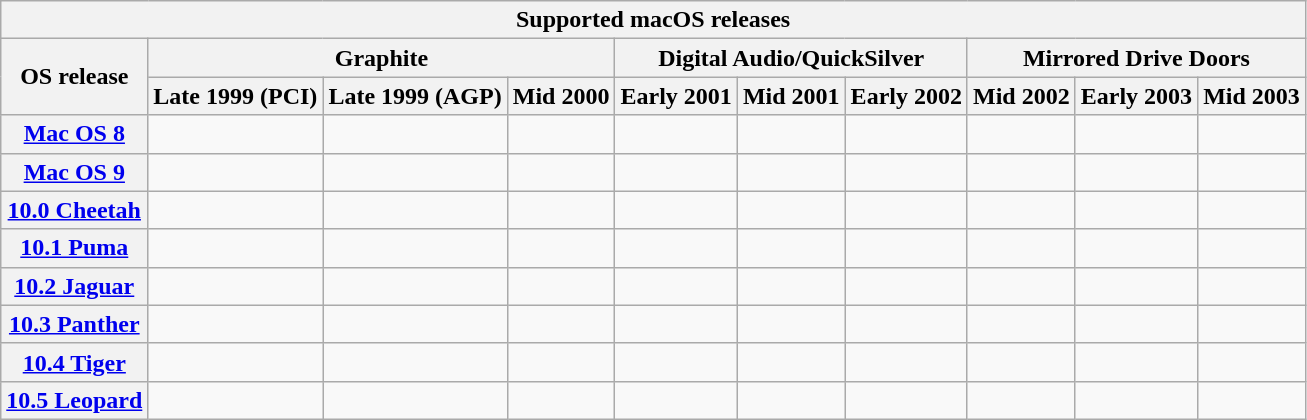<table class="wikitable mw-collapsible style="font-size: 90%;>
<tr>
<th colspan="14" style="text-align:center;">Supported macOS releases</th>
</tr>
<tr>
<th rowspan=2>OS release</th>
<th colspan="3">Graphite</th>
<th colspan="3">Digital Audio/QuickSilver</th>
<th colspan="3">Mirrored Drive Doors</th>
</tr>
<tr>
<th colspan=1>Late 1999 (PCI)</th>
<th colspan=1>Late 1999 (AGP)</th>
<th colspan=1>Mid 2000</th>
<th colspan=1>Early 2001</th>
<th colspan=1>Mid 2001</th>
<th colspan=1>Early 2002</th>
<th colspan=1>Mid 2002</th>
<th colspan=1>Early 2003</th>
<th colspan=1>Mid 2003</th>
</tr>
<tr>
<th><a href='#'>Mac OS 8</a></th>
<td></td>
<td></td>
<td></td>
<td></td>
<td></td>
<td></td>
<td></td>
<td></td>
<td></td>
</tr>
<tr>
<th><a href='#'>Mac OS 9</a></th>
<td></td>
<td></td>
<td></td>
<td></td>
<td></td>
<td></td>
<td></td>
<td></td>
<td></td>
</tr>
<tr>
<th><a href='#'>10.0 Cheetah</a></th>
<td></td>
<td></td>
<td></td>
<td></td>
<td></td>
<td></td>
<td></td>
<td></td>
<td></td>
</tr>
<tr>
<th><a href='#'>10.1 Puma</a></th>
<td></td>
<td></td>
<td></td>
<td></td>
<td></td>
<td></td>
<td></td>
<td></td>
<td></td>
</tr>
<tr>
<th><a href='#'>10.2 Jaguar</a></th>
<td></td>
<td></td>
<td></td>
<td></td>
<td></td>
<td></td>
<td></td>
<td></td>
<td></td>
</tr>
<tr>
<th><a href='#'>10.3 Panther</a></th>
<td></td>
<td></td>
<td></td>
<td></td>
<td></td>
<td></td>
<td></td>
<td></td>
<td></td>
</tr>
<tr>
<th><a href='#'>10.4 Tiger</a></th>
<td></td>
<td></td>
<td></td>
<td></td>
<td></td>
<td></td>
<td></td>
<td></td>
<td></td>
</tr>
<tr>
<th><a href='#'>10.5 Leopard</a></th>
<td></td>
<td></td>
<td></td>
<td></td>
<td></td>
<td></td>
<td></td>
<td></td>
<td></td>
</tr>
</table>
